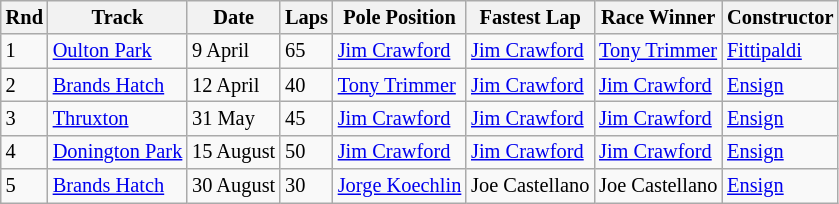<table class="wikitable sortable" style="font-size: 85%;">
<tr>
<th>Rnd</th>
<th>Track</th>
<th>Date</th>
<th>Laps</th>
<th>Pole Position</th>
<th>Fastest Lap</th>
<th>Race Winner</th>
<th>Constructor</th>
</tr>
<tr>
<td>1</td>
<td><a href='#'>Oulton Park</a></td>
<td>9 April</td>
<td>65</td>
<td> <a href='#'>Jim Crawford</a></td>
<td> <a href='#'>Jim Crawford</a></td>
<td> <a href='#'>Tony Trimmer</a></td>
<td><a href='#'>Fittipaldi</a></td>
</tr>
<tr>
<td>2</td>
<td><a href='#'>Brands Hatch</a></td>
<td>12 April</td>
<td>40</td>
<td> <a href='#'>Tony Trimmer</a></td>
<td> <a href='#'>Jim Crawford</a></td>
<td> <a href='#'>Jim Crawford</a></td>
<td><a href='#'>Ensign</a></td>
</tr>
<tr>
<td>3</td>
<td><a href='#'>Thruxton</a></td>
<td>31 May</td>
<td>45</td>
<td> <a href='#'>Jim Crawford</a></td>
<td> <a href='#'>Jim Crawford</a></td>
<td> <a href='#'>Jim Crawford</a></td>
<td><a href='#'>Ensign</a></td>
</tr>
<tr>
<td>4</td>
<td><a href='#'>Donington Park</a></td>
<td>15 August</td>
<td>50</td>
<td> <a href='#'>Jim Crawford</a></td>
<td> <a href='#'>Jim Crawford</a></td>
<td> <a href='#'>Jim Crawford</a></td>
<td><a href='#'>Ensign</a></td>
</tr>
<tr>
<td>5</td>
<td><a href='#'>Brands Hatch</a></td>
<td>30 August</td>
<td>30</td>
<td> <a href='#'>Jorge Koechlin</a></td>
<td> Joe Castellano</td>
<td> Joe Castellano</td>
<td><a href='#'>Ensign</a></td>
</tr>
</table>
